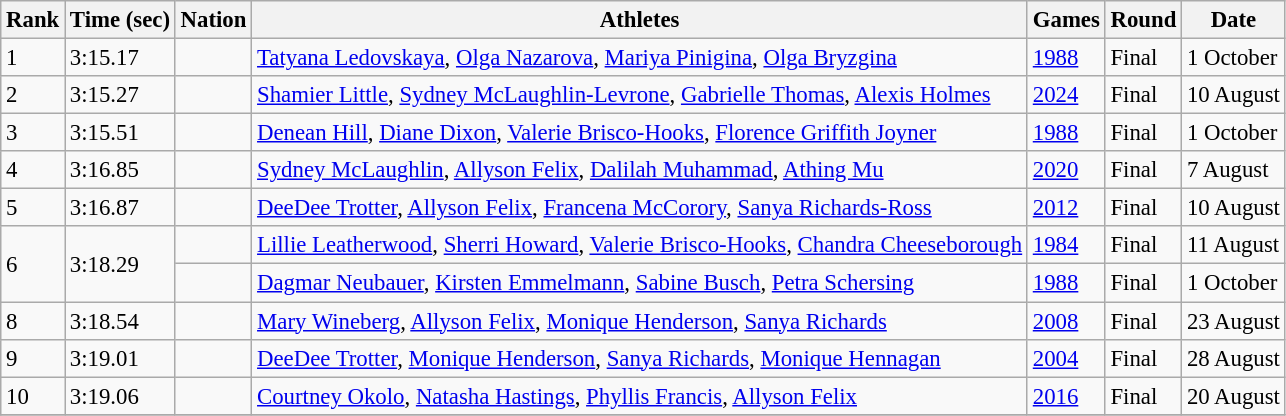<table class=wikitable style="font-size:95%">
<tr>
<th>Rank</th>
<th>Time (sec)</th>
<th>Nation</th>
<th>Athletes</th>
<th>Games</th>
<th>Round</th>
<th>Date</th>
</tr>
<tr>
<td>1</td>
<td>3:15.17</td>
<td style="text-align:left"></td>
<td><a href='#'>Tatyana Ledovskaya</a>, <a href='#'>Olga Nazarova</a>, <a href='#'>Mariya Pinigina</a>, <a href='#'>Olga Bryzgina</a></td>
<td><a href='#'>1988</a></td>
<td>Final</td>
<td>1 October</td>
</tr>
<tr>
<td>2</td>
<td>3:15.27</td>
<td style="text-align:left"></td>
<td><a href='#'>Shamier Little</a>, <a href='#'>Sydney McLaughlin-Levrone</a>, <a href='#'>Gabrielle Thomas</a>, <a href='#'>Alexis Holmes</a></td>
<td><a href='#'>2024</a></td>
<td>Final</td>
<td>10 August</td>
</tr>
<tr>
<td>3</td>
<td>3:15.51</td>
<td style="text-align:left"></td>
<td><a href='#'>Denean Hill</a>, <a href='#'>Diane Dixon</a>, <a href='#'>Valerie Brisco-Hooks</a>, <a href='#'>Florence Griffith Joyner</a></td>
<td><a href='#'>1988</a></td>
<td>Final</td>
<td>1 October</td>
</tr>
<tr>
<td>4</td>
<td>3:16.85</td>
<td align+left></td>
<td><a href='#'>Sydney McLaughlin</a>, <a href='#'>Allyson Felix</a>, <a href='#'>Dalilah Muhammad</a>, <a href='#'>Athing Mu</a></td>
<td><a href='#'>2020</a></td>
<td>Final</td>
<td>7 August</td>
</tr>
<tr>
<td>5</td>
<td>3:16.87</td>
<td style="text-align:left"></td>
<td><a href='#'>DeeDee Trotter</a>, <a href='#'>Allyson Felix</a>, <a href='#'>Francena McCorory</a>, <a href='#'>Sanya Richards-Ross</a></td>
<td><a href='#'>2012</a></td>
<td>Final</td>
<td>10 August</td>
</tr>
<tr>
<td rowspan="2">6</td>
<td rowspan="2">3:18.29</td>
<td style="text-align:left"></td>
<td><a href='#'>Lillie Leatherwood</a>, <a href='#'>Sherri Howard</a>, <a href='#'>Valerie Brisco-Hooks</a>, <a href='#'>Chandra Cheeseborough</a></td>
<td><a href='#'>1984</a></td>
<td>Final</td>
<td>11 August</td>
</tr>
<tr>
<td style="text-align:left"></td>
<td><a href='#'>Dagmar Neubauer</a>, <a href='#'>Kirsten Emmelmann</a>, <a href='#'>Sabine Busch</a>, <a href='#'>Petra Schersing</a></td>
<td><a href='#'>1988</a></td>
<td>Final</td>
<td>1 October</td>
</tr>
<tr>
<td>8</td>
<td>3:18.54</td>
<td style="text-align:left"></td>
<td><a href='#'>Mary Wineberg</a>, <a href='#'>Allyson Felix</a>, <a href='#'>Monique Henderson</a>, <a href='#'>Sanya Richards</a></td>
<td><a href='#'>2008</a></td>
<td>Final</td>
<td>23 August</td>
</tr>
<tr>
<td>9</td>
<td>3:19.01</td>
<td style="text-align:left"></td>
<td><a href='#'>DeeDee Trotter</a>, <a href='#'>Monique Henderson</a>, <a href='#'>Sanya Richards</a>, <a href='#'>Monique Hennagan</a></td>
<td><a href='#'>2004</a></td>
<td>Final</td>
<td>28 August</td>
</tr>
<tr>
<td>10</td>
<td>3:19.06</td>
<td style="text-align:left"></td>
<td><a href='#'>Courtney Okolo</a>, <a href='#'>Natasha Hastings</a>, <a href='#'>Phyllis Francis</a>, <a href='#'>Allyson Felix</a></td>
<td><a href='#'>2016</a></td>
<td>Final</td>
<td>20 August</td>
</tr>
<tr>
</tr>
</table>
